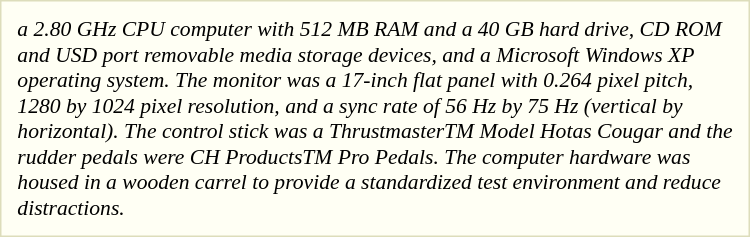<table style="float: center; clear:right; margin: 0 0 0.5em 1em; padding: 0.5em; background: #fffff4; border: 1px solid #ddb; width: 500px; font-size:90%;">
<tr>
<td><em>a 2.80 GHz CPU computer with 512 MB RAM and a 40 GB hard drive, CD ROM and USD port removable media storage devices, and a Microsoft Windows XP operating system. The monitor was a 17-inch flat panel with 0.264 pixel pitch, 1280 by 1024 pixel resolution, and a sync rate of 56 Hz by 75 Hz (vertical by horizontal). The control stick was a ThrustmasterTM Model Hotas Cougar and the rudder pedals were CH ProductsTM Pro Pedals. The computer hardware was housed in a wooden carrel to provide a standardized test environment and reduce distractions.</em></td>
</tr>
</table>
